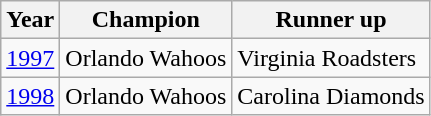<table class="wikitable">
<tr>
<th>Year</th>
<th>Champion</th>
<th>Runner up</th>
</tr>
<tr>
<td><a href='#'>1997</a></td>
<td>Orlando Wahoos</td>
<td>Virginia Roadsters</td>
</tr>
<tr>
<td><a href='#'>1998</a></td>
<td>Orlando Wahoos</td>
<td>Carolina Diamonds</td>
</tr>
</table>
